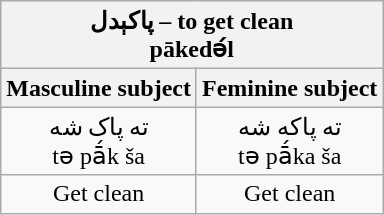<table class="wikitable" style="text-align: center">
<tr>
<th colspan="2">پاکېدل – to get clean<br>pākedә́l</th>
</tr>
<tr>
<th>Masculine subject</th>
<th>Feminine subject</th>
</tr>
<tr>
<td>ته پاک شه<br>tә pā́k ša</td>
<td>ته پاکه شه<br>tә pā́ka ša</td>
</tr>
<tr>
<td>Get clean</td>
<td>Get clean</td>
</tr>
</table>
